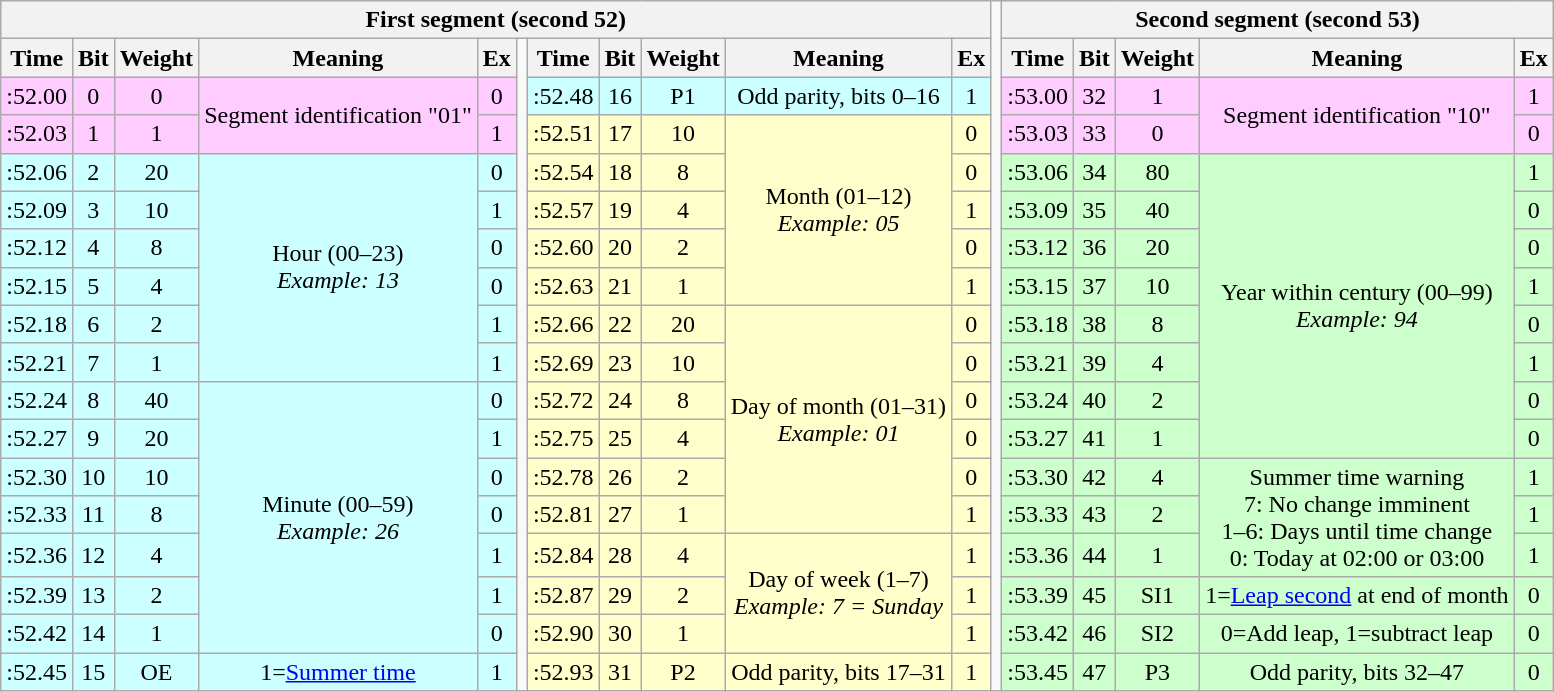<table class=wikitable style="text-align:center">
<tr>
<th colspan=11>First segment (second 52)</th>
<td rowspan=18></td>
<th colspan=5>Second segment (second 53)</th>
</tr>
<tr>
<th>Time</th>
<th>Bit</th>
<th>Weight</th>
<th>Meaning</th>
<th>Ex</th>
<td rowspan=17></td>
<th>Time</th>
<th>Bit</th>
<th>Weight</th>
<th>Meaning</th>
<th>Ex</th>
<th>Time</th>
<th>Bit</th>
<th>Weight</th>
<th>Meaning</th>
<th>Ex</th>
</tr>
<tr>
<td bgcolor=#ffccff>:52.00</td>
<td bgcolor=#ffccff>0</td>
<td bgcolor=#ffccff>0</td>
<td bgcolor=#ffccff rowspan=2>Segment identification "01"</td>
<td bgcolor=#ffccff>0</td>
<td bgcolor=#ccffff>:52.48</td>
<td bgcolor=#ccffff>16</td>
<td bgcolor=#ccffff>P1</td>
<td bgcolor=#ccffff>Odd parity, bits 0–16</td>
<td bgcolor=#ccffff>1</td>
<td bgcolor=#ffccff>:53.00</td>
<td bgcolor=#ffccff>32</td>
<td bgcolor=#ffccff>1</td>
<td bgcolor=#ffccff rowspan=2>Segment identification "10"</td>
<td bgcolor=#ffccff>1</td>
</tr>
<tr>
<td bgcolor=#ffccff>:52.03</td>
<td bgcolor=#ffccff>1</td>
<td bgcolor=#ffccff>1</td>
<td bgcolor=#ffccff>1</td>
<td bgcolor=#ffffcc>:52.51</td>
<td bgcolor=#ffffcc>17</td>
<td bgcolor=#ffffcc>10</td>
<td bgcolor=#ffffcc rowspan=5>Month (01–12)<br><em>Example: 05</em></td>
<td bgcolor=#ffffcc>0</td>
<td bgcolor=#ffccff>:53.03</td>
<td bgcolor=#ffccff>33</td>
<td bgcolor=#ffccff>0</td>
<td bgcolor=#ffccff>0</td>
</tr>
<tr>
<td bgcolor=#ccffff>:52.06</td>
<td bgcolor=#ccffff>2</td>
<td bgcolor=#ccffff>20</td>
<td bgcolor=#ccffff rowspan=6>Hour (00–23)<br><em>Example: 13</em></td>
<td bgcolor=#ccffff>0</td>
<td bgcolor=#ffffcc>:52.54</td>
<td bgcolor=#ffffcc>18</td>
<td bgcolor=#ffffcc>8</td>
<td bgcolor=#ffffcc>0</td>
<td bgcolor=#ccffcc>:53.06</td>
<td bgcolor=#ccffcc>34</td>
<td bgcolor=#ccffcc>80</td>
<td bgcolor=#ccffcc rowspan=8>Year within century (00–99)<br><em>Example: 94</em></td>
<td bgcolor=#ccffcc>1</td>
</tr>
<tr>
<td bgcolor=#ccffff>:52.09</td>
<td bgcolor=#ccffff>3</td>
<td bgcolor=#ccffff>10</td>
<td bgcolor=#ccffff>1</td>
<td bgcolor=#ffffcc>:52.57</td>
<td bgcolor=#ffffcc>19</td>
<td bgcolor=#ffffcc>4</td>
<td bgcolor=#ffffcc>1</td>
<td bgcolor=#ccffcc>:53.09</td>
<td bgcolor=#ccffcc>35</td>
<td bgcolor=#ccffcc>40</td>
<td bgcolor=#ccffcc>0</td>
</tr>
<tr>
<td bgcolor=#ccffff>:52.12</td>
<td bgcolor=#ccffff>4</td>
<td bgcolor=#ccffff>8</td>
<td bgcolor=#ccffff>0</td>
<td bgcolor=#ffffcc>:52.60</td>
<td bgcolor=#ffffcc>20</td>
<td bgcolor=#ffffcc>2</td>
<td bgcolor=#ffffcc>0</td>
<td bgcolor=#ccffcc>:53.12</td>
<td bgcolor=#ccffcc>36</td>
<td bgcolor=#ccffcc>20</td>
<td bgcolor=#ccffcc>0</td>
</tr>
<tr>
<td bgcolor=#ccffff>:52.15</td>
<td bgcolor=#ccffff>5</td>
<td bgcolor=#ccffff>4</td>
<td bgcolor=#ccffff>0</td>
<td bgcolor=#ffffcc>:52.63</td>
<td bgcolor=#ffffcc>21</td>
<td bgcolor=#ffffcc>1</td>
<td bgcolor=#ffffcc>1</td>
<td bgcolor=#ccffcc>:53.15</td>
<td bgcolor=#ccffcc>37</td>
<td bgcolor=#ccffcc>10</td>
<td bgcolor=#ccffcc>1</td>
</tr>
<tr>
<td bgcolor=#ccffff>:52.18</td>
<td bgcolor=#ccffff>6</td>
<td bgcolor=#ccffff>2</td>
<td bgcolor=#ccffff>1</td>
<td bgcolor=#ffffcc>:52.66</td>
<td bgcolor=#ffffcc>22</td>
<td bgcolor=#ffffcc>20</td>
<td bgcolor=#ffffcc rowspan=6>Day of month (01–31)<br><em>Example: 01</em></td>
<td bgcolor=#ffffcc>0</td>
<td bgcolor=#ccffcc>:53.18</td>
<td bgcolor=#ccffcc>38</td>
<td bgcolor=#ccffcc>8</td>
<td bgcolor=#ccffcc>0</td>
</tr>
<tr>
<td bgcolor=#ccffff>:52.21</td>
<td bgcolor=#ccffff>7</td>
<td bgcolor=#ccffff>1</td>
<td bgcolor=#ccffff>1</td>
<td bgcolor=#ffffcc>:52.69</td>
<td bgcolor=#ffffcc>23</td>
<td bgcolor=#ffffcc>10</td>
<td bgcolor=#ffffcc>0</td>
<td bgcolor=#ccffcc>:53.21</td>
<td bgcolor=#ccffcc>39</td>
<td bgcolor=#ccffcc>4</td>
<td bgcolor=#ccffcc>1</td>
</tr>
<tr>
<td bgcolor=#ccffff>:52.24</td>
<td bgcolor=#ccffff>8</td>
<td bgcolor=#ccffff>40</td>
<td bgcolor=#ccffff rowspan=7>Minute (00–59)<br><em>Example: 26</em></td>
<td bgcolor=#ccffff>0</td>
<td bgcolor=#ffffcc>:52.72</td>
<td bgcolor=#ffffcc>24</td>
<td bgcolor=#ffffcc>8</td>
<td bgcolor=#ffffcc>0</td>
<td bgcolor=#ccffcc>:53.24</td>
<td bgcolor=#ccffcc>40</td>
<td bgcolor=#ccffcc>2</td>
<td bgcolor=#ccffcc>0</td>
</tr>
<tr>
<td bgcolor=#ccffff>:52.27</td>
<td bgcolor=#ccffff>9</td>
<td bgcolor=#ccffff>20</td>
<td bgcolor=#ccffff>1</td>
<td bgcolor=#ffffcc>:52.75</td>
<td bgcolor=#ffffcc>25</td>
<td bgcolor=#ffffcc>4</td>
<td bgcolor=#ffffcc>0</td>
<td bgcolor=#ccffcc>:53.27</td>
<td bgcolor=#ccffcc>41</td>
<td bgcolor=#ccffcc>1</td>
<td bgcolor=#ccffcc>0</td>
</tr>
<tr>
<td bgcolor=#ccffff>:52.30</td>
<td bgcolor=#ccffff>10</td>
<td bgcolor=#ccffff>10</td>
<td bgcolor=#ccffff>0</td>
<td bgcolor=#ffffcc>:52.78</td>
<td bgcolor=#ffffcc>26</td>
<td bgcolor=#ffffcc>2</td>
<td bgcolor=#ffffcc>0</td>
<td bgcolor=#ccffcc>:53.30</td>
<td bgcolor=#ccffcc>42</td>
<td bgcolor=#ccffcc>4</td>
<td bgcolor=#ccffcc rowspan=3>Summer time warning<br>7: No change imminent<br>1–6: Days until time change<br>0: Today at 02:00 or 03:00</td>
<td bgcolor=#ccffcc>1</td>
</tr>
<tr>
<td bgcolor=#ccffff>:52.33</td>
<td bgcolor=#ccffff>11</td>
<td bgcolor=#ccffff>8</td>
<td bgcolor=#ccffff>0</td>
<td bgcolor=#ffffcc>:52.81</td>
<td bgcolor=#ffffcc>27</td>
<td bgcolor=#ffffcc>1</td>
<td bgcolor=#ffffcc>1</td>
<td bgcolor=#ccffcc>:53.33</td>
<td bgcolor=#ccffcc>43</td>
<td bgcolor=#ccffcc>2</td>
<td bgcolor=#ccffcc>1</td>
</tr>
<tr>
<td bgcolor=#ccffff>:52.36</td>
<td bgcolor=#ccffff>12</td>
<td bgcolor=#ccffff>4</td>
<td bgcolor=#ccffff>1</td>
<td bgcolor=#ffffcc>:52.84</td>
<td bgcolor=#ffffcc>28</td>
<td bgcolor=#ffffcc>4</td>
<td bgcolor=#ffffcc rowspan=3>Day of week (1–7)<br><em>Example: 7 = Sunday</em></td>
<td bgcolor=#ffffcc>1</td>
<td bgcolor=#ccffcc>:53.36</td>
<td bgcolor=#ccffcc>44</td>
<td bgcolor=#ccffcc>1</td>
<td bgcolor=#ccffcc>1</td>
</tr>
<tr>
<td bgcolor=#ccffff>:52.39</td>
<td bgcolor=#ccffff>13</td>
<td bgcolor=#ccffff>2</td>
<td bgcolor=#ccffff>1</td>
<td bgcolor=#ffffcc>:52.87</td>
<td bgcolor=#ffffcc>29</td>
<td bgcolor=#ffffcc>2</td>
<td bgcolor=#ffffcc>1</td>
<td bgcolor=#ccffcc>:53.39</td>
<td bgcolor=#ccffcc>45</td>
<td bgcolor=#ccffcc>SI1</td>
<td bgcolor=#ccffcc>1=<a href='#'>Leap second</a> at end of month</td>
<td bgcolor=#ccffcc>0</td>
</tr>
<tr>
<td bgcolor=#ccffff>:52.42</td>
<td bgcolor=#ccffff>14</td>
<td bgcolor=#ccffff>1</td>
<td bgcolor=#ccffff>0</td>
<td bgcolor=#ffffcc>:52.90</td>
<td bgcolor=#ffffcc>30</td>
<td bgcolor=#ffffcc>1</td>
<td bgcolor=#ffffcc>1</td>
<td bgcolor=#ccffcc>:53.42</td>
<td bgcolor=#ccffcc>46</td>
<td bgcolor=#ccffcc>SI2</td>
<td bgcolor=#ccffcc>0=Add leap, 1=subtract leap</td>
<td bgcolor=#ccffcc>0</td>
</tr>
<tr>
<td bgcolor=#ccffff>:52.45</td>
<td bgcolor=#ccffff>15</td>
<td bgcolor=#ccffff>OE</td>
<td bgcolor=#ccffff>1=<a href='#'>Summer time</a></td>
<td bgcolor=#ccffff>1</td>
<td bgcolor=#ffffcc>:52.93</td>
<td bgcolor=#ffffcc>31</td>
<td bgcolor=#ffffcc>P2</td>
<td bgcolor=#ffffcc>Odd parity, bits 17–31</td>
<td bgcolor=#ffffcc>1</td>
<td bgcolor=#ccffcc>:53.45</td>
<td bgcolor=#ccffcc>47</td>
<td bgcolor=#ccffcc>P3</td>
<td bgcolor=#ccffcc>Odd parity, bits 32–47</td>
<td bgcolor=#ccffcc>0</td>
</tr>
</table>
